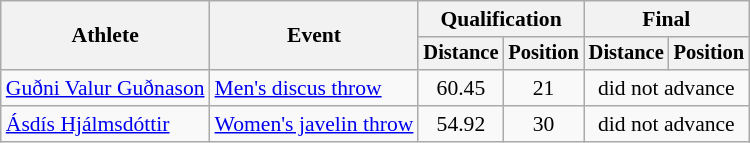<table class=wikitable style="font-size:90%">
<tr>
<th rowspan="2">Athlete</th>
<th rowspan="2">Event</th>
<th colspan="2">Qualification</th>
<th colspan="2">Final</th>
</tr>
<tr style="font-size:95%">
<th>Distance</th>
<th>Position</th>
<th>Distance</th>
<th>Position</th>
</tr>
<tr align=center>
<td align=left><a href='#'>Guðni Valur Guðnason</a></td>
<td align=left><a href='#'>Men's discus throw</a></td>
<td>60.45</td>
<td>21</td>
<td colspan="2">did not advance</td>
</tr>
<tr align=center>
<td align=left><a href='#'>Ásdís Hjálmsdóttir</a></td>
<td align=left><a href='#'>Women's javelin throw</a></td>
<td>54.92</td>
<td>30</td>
<td colspan=2>did not advance</td>
</tr>
</table>
